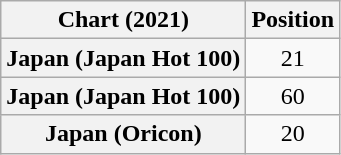<table class="wikitable plainrowheaders" style="text-align:center">
<tr>
<th scope="col">Chart (2021)</th>
<th scope="col">Position</th>
</tr>
<tr>
<th scope="row">Japan (Japan Hot 100)<br></th>
<td>21</td>
</tr>
<tr>
<th scope="row">Japan (Japan Hot 100)<br></th>
<td>60</td>
</tr>
<tr>
<th scope="row">Japan (Oricon)</th>
<td>20</td>
</tr>
</table>
